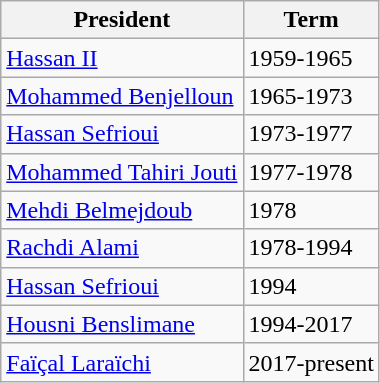<table class="wikitable">
<tr>
<th>President</th>
<th>Term</th>
</tr>
<tr>
<td><a href='#'>Hassan II</a></td>
<td>1959-1965</td>
</tr>
<tr>
<td><a href='#'>Mohammed Benjelloun</a></td>
<td>1965-1973</td>
</tr>
<tr>
<td><a href='#'>Hassan Sefrioui</a></td>
<td>1973-1977</td>
</tr>
<tr>
<td><a href='#'>Mohammed Tahiri Jouti</a></td>
<td>1977-1978</td>
</tr>
<tr>
<td><a href='#'>Mehdi Belmejdoub</a></td>
<td>1978</td>
</tr>
<tr>
<td><a href='#'>Rachdi Alami</a></td>
<td>1978-1994</td>
</tr>
<tr>
<td><a href='#'>Hassan Sefrioui</a></td>
<td>1994</td>
</tr>
<tr>
<td><a href='#'>Housni Benslimane</a></td>
<td>1994-2017</td>
</tr>
<tr>
<td><a href='#'>Faïçal Laraïchi</a></td>
<td>2017-present</td>
</tr>
</table>
